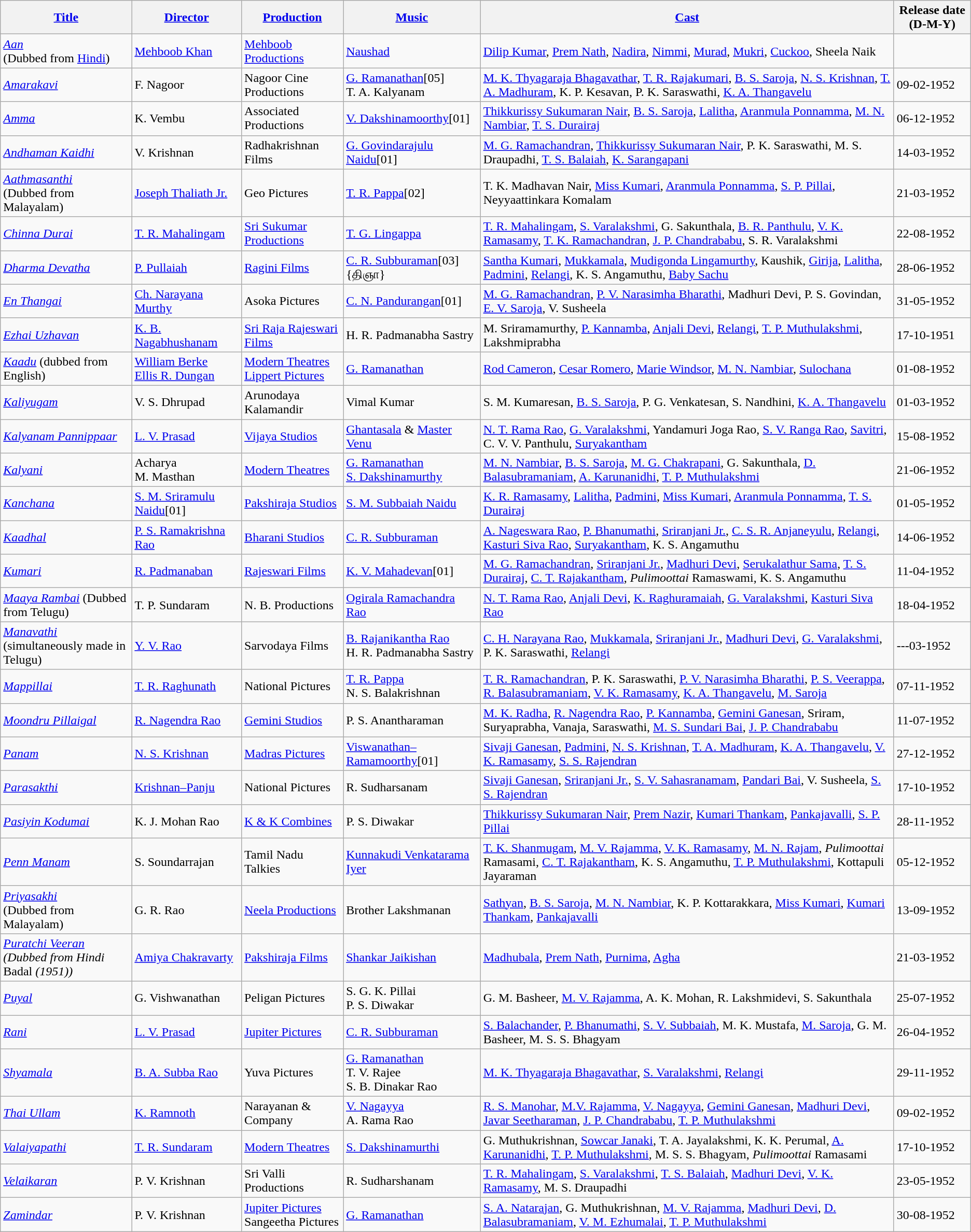<table class="wikitable">
<tr>
<th><a href='#'>Title</a></th>
<th><a href='#'>Director</a></th>
<th><a href='#'>Production</a></th>
<th><a href='#'>Music</a></th>
<th><a href='#'>Cast</a></th>
<th>Release date (D-M-Y)</th>
</tr>
<tr --->
<td><em><a href='#'>Aan</a></em> <br> (Dubbed from <a href='#'>Hindi</a>)</td>
<td><a href='#'>Mehboob Khan</a></td>
<td><a href='#'>Mehboob Productions</a></td>
<td><a href='#'>Naushad</a></td>
<td><a href='#'>Dilip Kumar</a>, <a href='#'>Prem Nath</a>, <a href='#'>Nadira</a>, <a href='#'>Nimmi</a>, <a href='#'>Murad</a>, <a href='#'>Mukri</a>, <a href='#'>Cuckoo</a>, Sheela Naik</td>
<td></td>
</tr>
<tr --->
<td><em><a href='#'>Amarakavi</a></em></td>
<td>F. Nagoor</td>
<td>Nagoor Cine Productions</td>
<td><a href='#'>G. Ramanathan</a>[05]<br>T. A. Kalyanam</td>
<td><a href='#'>M. K. Thyagaraja Bhagavathar</a>, <a href='#'>T. R. Rajakumari</a>, <a href='#'>B. S. Saroja</a>, <a href='#'>N. S. Krishnan</a>, <a href='#'>T. A. Madhuram</a>, K. P. Kesavan, P. K. Saraswathi, <a href='#'>K. A. Thangavelu</a></td>
<td>09-02-1952</td>
</tr>
<tr --->
<td><em><a href='#'>Amma</a></em></td>
<td>K. Vembu</td>
<td>Associated Productions</td>
<td><a href='#'>V. Dakshinamoorthy</a>[01]</td>
<td><a href='#'>Thikkurissy Sukumaran Nair</a>, <a href='#'>B. S. Saroja</a>, <a href='#'>Lalitha</a>, <a href='#'>Aranmula Ponnamma</a>, <a href='#'>M. N. Nambiar</a>, <a href='#'>T. S. Durairaj</a></td>
<td>06-12-1952</td>
</tr>
<tr --->
<td><em><a href='#'>Andhaman Kaidhi</a></em></td>
<td>V. Krishnan</td>
<td>Radhakrishnan Films</td>
<td><a href='#'>G. Govindarajulu Naidu</a>[01]</td>
<td><a href='#'>M. G. Ramachandran</a>, <a href='#'>Thikkurissy Sukumaran Nair</a>, P. K. Saraswathi, M. S. Draupadhi, <a href='#'>T. S. Balaiah</a>, <a href='#'>K. Sarangapani</a></td>
<td>14-03-1952</td>
</tr>
<tr --->
<td><em><a href='#'>Aathmasanthi</a></em> <br> (Dubbed from Malayalam)</td>
<td><a href='#'>Joseph Thaliath Jr.</a></td>
<td>Geo Pictures</td>
<td><a href='#'>T. R. Pappa</a>[02]</td>
<td>T. K. Madhavan Nair, <a href='#'>Miss Kumari</a>, <a href='#'>Aranmula Ponnamma</a>, <a href='#'>S. P. Pillai</a>, Neyyaattinkara Komalam</td>
<td>21-03-1952</td>
</tr>
<tr --->
<td><em><a href='#'>Chinna Durai</a></em></td>
<td><a href='#'>T. R. Mahalingam</a></td>
<td><a href='#'>Sri Sukumar Productions</a></td>
<td><a href='#'>T. G. Lingappa</a></td>
<td><a href='#'>T. R. Mahalingam</a>, <a href='#'>S. Varalakshmi</a>, G. Sakunthala, <a href='#'>B. R. Panthulu</a>, <a href='#'>V. K. Ramasamy</a>, <a href='#'>T. K. Ramachandran</a>, <a href='#'>J. P. Chandrababu</a>, S. R. Varalakshmi</td>
<td>22-08-1952</td>
</tr>
<tr --->
<td><em><a href='#'>Dharma Devatha</a></em></td>
<td><a href='#'>P. Pullaiah</a></td>
<td><a href='#'>Ragini Films</a></td>
<td><a href='#'>C. R. Subburaman</a>[03]{திஞா}</td>
<td><a href='#'>Santha Kumari</a>, <a href='#'>Mukkamala</a>, <a href='#'>Mudigonda Lingamurthy</a>, Kaushik, <a href='#'>Girija</a>, <a href='#'>Lalitha</a>, <a href='#'>Padmini</a>, <a href='#'>Relangi</a>, K. S. Angamuthu, <a href='#'>Baby Sachu</a></td>
<td>28-06-1952</td>
</tr>
<tr --->
<td><em><a href='#'>En Thangai</a></em></td>
<td><a href='#'>Ch. Narayana Murthy</a></td>
<td>Asoka Pictures</td>
<td><a href='#'>C. N. Pandurangan</a>[01]</td>
<td><a href='#'>M. G. Ramachandran</a>, <a href='#'>P. V. Narasimha Bharathi</a>, Madhuri Devi, P. S. Govindan, <a href='#'>E. V. Saroja</a>, V. Susheela</td>
<td>31-05-1952</td>
</tr>
<tr --->
<td><em><a href='#'>Ezhai Uzhavan</a></em></td>
<td><a href='#'>K. B. Nagabhushanam</a></td>
<td><a href='#'>Sri Raja Rajeswari Films</a></td>
<td>H. R. Padmanabha Sastry</td>
<td>M. Sriramamurthy, <a href='#'>P. Kannamba</a>, <a href='#'>Anjali Devi</a>, <a href='#'>Relangi</a>, <a href='#'>T. P. Muthulakshmi</a>, Lakshmiprabha</td>
<td>17-10-1951</td>
</tr>
<tr --->
<td><em><a href='#'>Kaadu</a></em> (dubbed from English)</td>
<td><a href='#'>William Berke</a><br><a href='#'>Ellis R. Dungan</a></td>
<td><a href='#'>Modern Theatres</a><br><a href='#'>Lippert Pictures</a></td>
<td><a href='#'>G. Ramanathan</a></td>
<td><a href='#'>Rod Cameron</a>, <a href='#'>Cesar Romero</a>, <a href='#'>Marie Windsor</a>, <a href='#'>M. N. Nambiar</a>, <a href='#'>Sulochana</a></td>
<td>01-08-1952</td>
</tr>
<tr --->
<td><em><a href='#'>Kaliyugam</a></em></td>
<td>V. S. Dhrupad</td>
<td>Arunodaya Kalamandir</td>
<td>Vimal Kumar</td>
<td>S. M. Kumaresan, <a href='#'>B. S. Saroja</a>, P. G. Venkatesan, S. Nandhini, <a href='#'>K. A. Thangavelu</a></td>
<td>01-03-1952</td>
</tr>
<tr --->
<td><em><a href='#'>Kalyanam Pannippaar</a></em></td>
<td><a href='#'>L. V. Prasad</a></td>
<td><a href='#'>Vijaya Studios</a></td>
<td><a href='#'>Ghantasala</a> & <a href='#'>Master Venu</a></td>
<td><a href='#'>N. T. Rama Rao</a>, <a href='#'>G. Varalakshmi</a>, Yandamuri Joga Rao, <a href='#'>S. V. Ranga Rao</a>, <a href='#'>Savitri</a>, C. V. V. Panthulu, <a href='#'>Suryakantham</a></td>
<td>15-08-1952</td>
</tr>
<tr --->
<td><em><a href='#'>Kalyani</a></em></td>
<td>Acharya<br>M. Masthan</td>
<td><a href='#'>Modern Theatres</a></td>
<td><a href='#'>G. Ramanathan</a><br><a href='#'>S. Dakshinamurthy</a></td>
<td><a href='#'>M. N. Nambiar</a>, <a href='#'>B. S. Saroja</a>, <a href='#'>M. G. Chakrapani</a>, G. Sakunthala, <a href='#'>D. Balasubramaniam</a>, <a href='#'>A. Karunanidhi</a>, <a href='#'>T. P. Muthulakshmi</a></td>
<td>21-06-1952</td>
</tr>
<tr --->
<td><em><a href='#'>Kanchana</a></em></td>
<td><a href='#'>S. M. Sriramulu Naidu</a>[01]</td>
<td><a href='#'>Pakshiraja Studios</a></td>
<td><a href='#'>S. M. Subbaiah Naidu</a></td>
<td><a href='#'>K. R. Ramasamy</a>, <a href='#'>Lalitha</a>, <a href='#'>Padmini</a>, <a href='#'>Miss Kumari</a>, <a href='#'>Aranmula Ponnamma</a>, <a href='#'>T. S. Durairaj</a></td>
<td>01-05-1952</td>
</tr>
<tr --->
<td><em><a href='#'>Kaadhal</a></em></td>
<td><a href='#'>P. S. Ramakrishna Rao</a></td>
<td><a href='#'>Bharani Studios</a></td>
<td><a href='#'>C. R. Subburaman</a></td>
<td><a href='#'>A. Nageswara Rao</a>, <a href='#'>P. Bhanumathi</a>, <a href='#'>Sriranjani Jr.</a>, <a href='#'>C. S. R. Anjaneyulu</a>, <a href='#'>Relangi</a>, <a href='#'>Kasturi Siva Rao</a>, <a href='#'>Suryakantham</a>, K. S. Angamuthu</td>
<td>14-06-1952</td>
</tr>
<tr --->
<td><em><a href='#'>Kumari</a></em></td>
<td><a href='#'>R. Padmanaban</a></td>
<td><a href='#'>Rajeswari Films</a></td>
<td><a href='#'>K. V. Mahadevan</a>[01]</td>
<td><a href='#'>M. G. Ramachandran</a>, <a href='#'>Sriranjani Jr.</a>, <a href='#'>Madhuri Devi</a>, <a href='#'>Serukalathur Sama</a>, <a href='#'>T. S. Durairaj</a>, <a href='#'>C. T. Rajakantham</a>, <em>Pulimoottai</em> Ramaswami, K. S. Angamuthu</td>
<td>11-04-1952</td>
</tr>
<tr --->
<td><em><a href='#'>Maaya Rambai</a></em> (Dubbed from Telugu)</td>
<td>T. P. Sundaram</td>
<td>N. B. Productions</td>
<td><a href='#'>Ogirala Ramachandra Rao</a></td>
<td><a href='#'>N. T. Rama Rao</a>, <a href='#'>Anjali Devi</a>, <a href='#'>K. Raghuramaiah</a>, <a href='#'>G. Varalakshmi</a>, <a href='#'>Kasturi Siva Rao</a></td>
<td>18-04-1952</td>
</tr>
<tr --->
<td><em><a href='#'>Manavathi</a></em><br>(simultaneously made in Telugu)</td>
<td><a href='#'>Y. V. Rao</a></td>
<td>Sarvodaya Films</td>
<td><a href='#'>B. Rajanikantha Rao</a><br>H. R. Padmanabha Sastry</td>
<td><a href='#'>C. H. Narayana Rao</a>, <a href='#'>Mukkamala</a>, <a href='#'>Sriranjani Jr.</a>, <a href='#'>Madhuri Devi</a>, <a href='#'>G. Varalakshmi</a>, P. K. Saraswathi, <a href='#'>Relangi</a></td>
<td>---03-1952</td>
</tr>
<tr --->
<td><em><a href='#'>Mappillai</a></em></td>
<td><a href='#'>T. R. Raghunath</a></td>
<td>National Pictures</td>
<td><a href='#'>T. R. Pappa</a><br>N. S. Balakrishnan</td>
<td><a href='#'>T. R. Ramachandran</a>, P. K. Saraswathi, <a href='#'>P. V. Narasimha Bharathi</a>, <a href='#'>P. S. Veerappa</a>, <a href='#'>R. Balasubramaniam</a>, <a href='#'>V. K. Ramasamy</a>, <a href='#'>K. A. Thangavelu</a>, <a href='#'>M. Saroja</a></td>
<td>07-11-1952</td>
</tr>
<tr --->
<td><em><a href='#'>Moondru Pillaigal</a></em></td>
<td><a href='#'>R. Nagendra Rao</a></td>
<td><a href='#'>Gemini Studios</a></td>
<td>P. S. Anantharaman</td>
<td><a href='#'>M. K. Radha</a>, <a href='#'>R. Nagendra Rao</a>, <a href='#'>P. Kannamba</a>, <a href='#'>Gemini Ganesan</a>, Sriram, Suryaprabha, Vanaja, Saraswathi, <a href='#'>M. S. Sundari Bai</a>, <a href='#'>J. P. Chandrababu</a></td>
<td>11-07-1952</td>
</tr>
<tr --->
<td><em><a href='#'>Panam</a></em></td>
<td><a href='#'>N. S. Krishnan</a></td>
<td><a href='#'>Madras Pictures</a></td>
<td><a href='#'>Viswanathan–Ramamoorthy</a>[01]</td>
<td><a href='#'>Sivaji Ganesan</a>, <a href='#'>Padmini</a>, <a href='#'>N. S. Krishnan</a>, <a href='#'>T. A. Madhuram</a>, <a href='#'>K. A. Thangavelu</a>, <a href='#'>V. K. Ramasamy</a>, <a href='#'>S. S. Rajendran</a></td>
<td>27-12-1952</td>
</tr>
<tr --->
<td><em><a href='#'>Parasakthi</a></em></td>
<td><a href='#'>Krishnan–Panju</a></td>
<td>National Pictures</td>
<td>R. Sudharsanam</td>
<td><a href='#'>Sivaji Ganesan</a>, <a href='#'>Sriranjani Jr.</a>, <a href='#'>S. V. Sahasranamam</a>, <a href='#'>Pandari Bai</a>, V. Susheela, <a href='#'>S. S. Rajendran</a></td>
<td>17-10-1952</td>
</tr>
<tr --->
<td><em><a href='#'>Pasiyin Kodumai</a></em></td>
<td>K. J. Mohan Rao</td>
<td><a href='#'>K & K Combines</a></td>
<td>P. S. Diwakar</td>
<td><a href='#'>Thikkurissy Sukumaran Nair</a>, <a href='#'>Prem Nazir</a>, <a href='#'>Kumari Thankam</a>, <a href='#'>Pankajavalli</a>, <a href='#'>S. P. Pillai</a></td>
<td>28-11-1952</td>
</tr>
<tr --->
<td><em><a href='#'>Penn Manam</a></em></td>
<td>S. Soundarrajan</td>
<td>Tamil Nadu Talkies</td>
<td><a href='#'>Kunnakudi Venkatarama Iyer</a></td>
<td><a href='#'>T. K. Shanmugam</a>, <a href='#'>M. V. Rajamma</a>, <a href='#'>V. K. Ramasamy</a>, <a href='#'>M. N. Rajam</a>, <em>Pulimoottai</em> Ramasami, <a href='#'>C. T. Rajakantham</a>, K. S. Angamuthu, <a href='#'>T. P. Muthulakshmi</a>, Kottapuli Jayaraman</td>
<td>05-12-1952</td>
</tr>
<tr --->
<td><em><a href='#'>Priyasakhi</a></em> <br> (Dubbed from Malayalam)</td>
<td>G. R. Rao</td>
<td><a href='#'>Neela Productions</a></td>
<td>Brother Lakshmanan</td>
<td><a href='#'>Sathyan</a>, <a href='#'>B. S. Saroja</a>, <a href='#'>M. N. Nambiar</a>, K. P. Kottarakkara, <a href='#'>Miss Kumari</a>, <a href='#'>Kumari Thankam</a>, <a href='#'>Pankajavalli</a></td>
<td>13-09-1952</td>
</tr>
<tr --->
<td><em><a href='#'>Puratchi Veeran</a> <br> (Dubbed from Hindi </em>Badal<em> (1951))</em></td>
<td><a href='#'>Amiya Chakravarty</a></td>
<td><a href='#'>Pakshiraja Films</a></td>
<td><a href='#'>Shankar Jaikishan</a></td>
<td><a href='#'>Madhubala</a>, <a href='#'>Prem Nath</a>, <a href='#'>Purnima</a>, <a href='#'>Agha</a></td>
<td>21-03-1952</td>
</tr>
<tr --->
<td><em><a href='#'>Puyal</a></em></td>
<td>G. Vishwanathan</td>
<td>Peligan Pictures</td>
<td>S. G. K. Pillai<br>P. S. Diwakar</td>
<td>G. M. Basheer, <a href='#'>M. V. Rajamma</a>, A. K. Mohan, R. Lakshmidevi, S. Sakunthala</td>
<td>25-07-1952</td>
</tr>
<tr --->
<td><em><a href='#'>Rani</a></em></td>
<td><a href='#'>L. V. Prasad</a></td>
<td><a href='#'>Jupiter Pictures</a></td>
<td><a href='#'>C. R. Subburaman</a></td>
<td><a href='#'>S. Balachander</a>, <a href='#'>P. Bhanumathi</a>, <a href='#'>S. V. Subbaiah</a>, M. K. Mustafa, <a href='#'>M. Saroja</a>, G. M. Basheer, M. S. S. Bhagyam</td>
<td>26-04-1952</td>
</tr>
<tr>
<td><em><a href='#'>Shyamala</a></em></td>
<td><a href='#'>B. A. Subba Rao</a></td>
<td>Yuva Pictures</td>
<td><a href='#'>G. Ramanathan</a><br>T. V. Rajee<br>S. B. Dinakar Rao</td>
<td><a href='#'>M. K. Thyagaraja Bhagavathar</a>, <a href='#'>S. Varalakshmi</a>, <a href='#'>Relangi</a></td>
<td>29-11-1952</td>
</tr>
<tr --->
<td><em><a href='#'>Thai Ullam</a></em></td>
<td><a href='#'>K. Ramnoth</a></td>
<td>Narayanan & Company</td>
<td><a href='#'>V. Nagayya</a><br>A. Rama Rao</td>
<td><a href='#'>R. S. Manohar</a>, <a href='#'>M.V. Rajamma</a>, <a href='#'>V. Nagayya</a>, <a href='#'>Gemini Ganesan</a>, <a href='#'>Madhuri Devi</a>, <a href='#'>Javar Seetharaman</a>, <a href='#'>J. P. Chandrababu</a>, <a href='#'>T. P. Muthulakshmi</a></td>
<td>09-02-1952</td>
</tr>
<tr --->
<td><em><a href='#'>Valaiyapathi</a></em></td>
<td><a href='#'>T. R. Sundaram</a></td>
<td><a href='#'>Modern Theatres</a></td>
<td><a href='#'>S. Dakshinamurthi</a></td>
<td>G. Muthukrishnan, <a href='#'>Sowcar Janaki</a>, T. A. Jayalakshmi, K. K. Perumal, <a href='#'>A. Karunanidhi</a>, <a href='#'>T. P. Muthulakshmi</a>, M. S. S. Bhagyam, <em>Pulimoottai</em> Ramasami</td>
<td>17-10-1952</td>
</tr>
<tr --->
<td><em><a href='#'>Velaikaran</a></em></td>
<td>P. V. Krishnan</td>
<td>Sri Valli Productions</td>
<td>R. Sudharshanam</td>
<td><a href='#'>T. R. Mahalingam</a>, <a href='#'>S. Varalakshmi</a>, <a href='#'>T. S. Balaiah</a>, <a href='#'>Madhuri Devi</a>, <a href='#'>V. K. Ramasamy</a>, M. S. Draupadhi</td>
<td>23-05-1952</td>
</tr>
<tr --->
<td><em><a href='#'>Zamindar</a></em></td>
<td>P. V. Krishnan</td>
<td><a href='#'>Jupiter Pictures</a><br>Sangeetha Pictures</td>
<td><a href='#'>G. Ramanathan</a></td>
<td><a href='#'>S. A. Natarajan</a>, G. Muthukrishnan, <a href='#'>M. V. Rajamma</a>, <a href='#'>Madhuri Devi</a>, <a href='#'>D. Balasubramaniam</a>, <a href='#'>V. M. Ezhumalai</a>, <a href='#'>T. P. Muthulakshmi</a></td>
<td>30-08-1952</td>
</tr>
</table>
